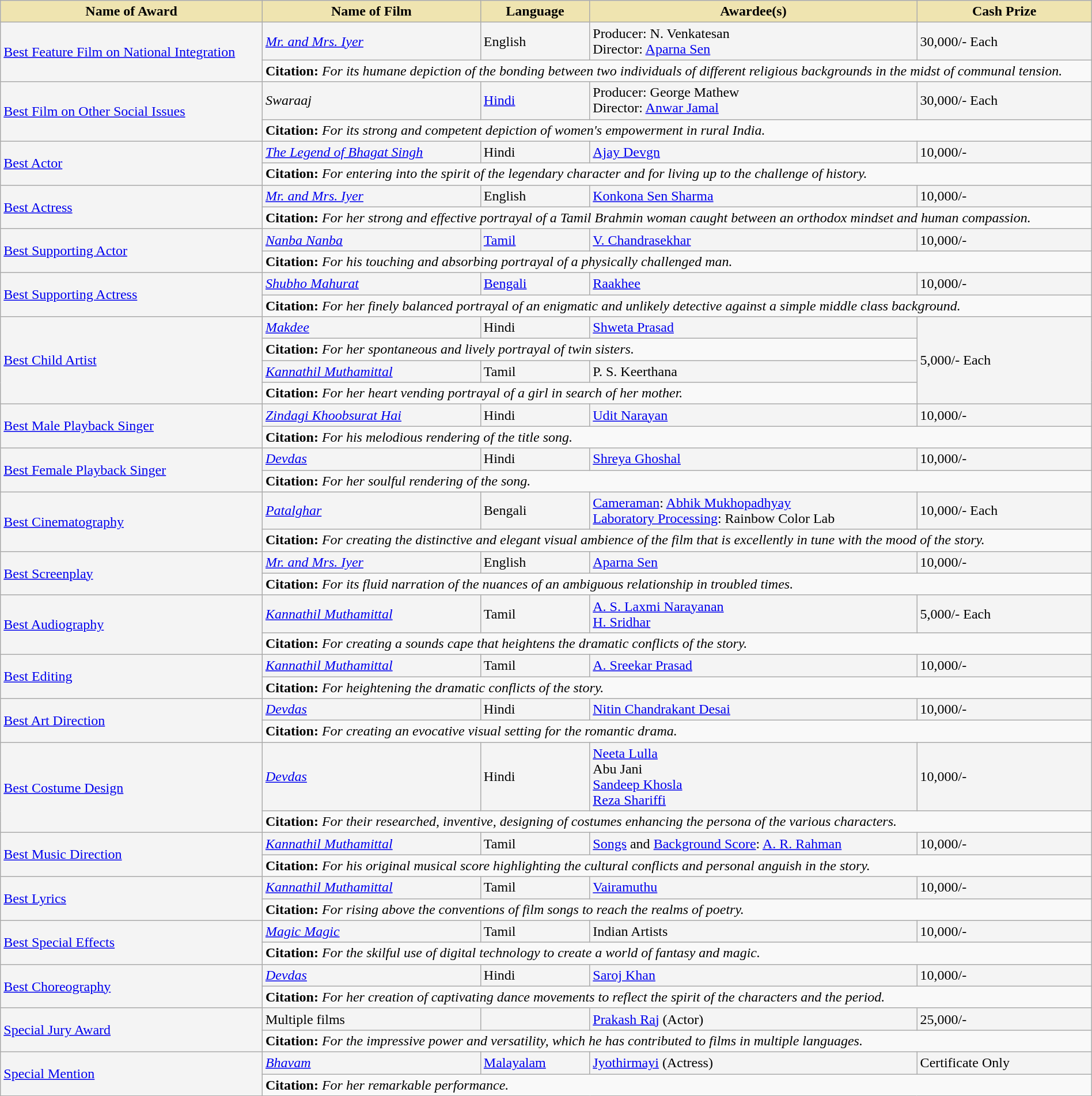<table class="wikitable" style="width:100%;">
<tr>
<th style="background-color:#EFE4B0;width:24%;">Name of Award</th>
<th style="background-color:#EFE4B0;width:20%;">Name of Film</th>
<th style="background-color:#EFE4B0;width:10%;">Language</th>
<th style="background-color:#EFE4B0;width:30%;">Awardee(s)</th>
<th style="background-color:#EFE4B0;width:16%;">Cash Prize</th>
</tr>
<tr style="background-color:#F4F4F4">
<td rowspan="2"><a href='#'>Best Feature Film on National Integration</a></td>
<td><em><a href='#'>Mr. and Mrs. Iyer</a></em></td>
<td>English</td>
<td>Producer: N. Venkatesan<br>Director: <a href='#'>Aparna Sen</a></td>
<td> 30,000/- Each</td>
</tr>
<tr style="background-color:#F9F9F9">
<td colspan="4"><strong>Citation:</strong> <em>For its humane depiction of the bonding between two individuals of different religious backgrounds in the midst of communal tension.</em></td>
</tr>
<tr style="background-color:#F4F4F4">
<td rowspan="2"><a href='#'>Best Film on Other Social Issues</a></td>
<td><em>Swaraaj</em></td>
<td><a href='#'>Hindi</a></td>
<td>Producer: George Mathew<br>Director: <a href='#'>Anwar Jamal</a></td>
<td> 30,000/- Each</td>
</tr>
<tr style="background-color:#F9F9F9">
<td colspan="4"><strong>Citation:</strong> <em>For its strong and competent depiction of women's empowerment in rural India.</em></td>
</tr>
<tr style="background-color:#F4F4F4">
<td rowspan="2"><a href='#'>Best Actor</a></td>
<td><em><a href='#'>The Legend of Bhagat Singh</a></em></td>
<td>Hindi</td>
<td><a href='#'>Ajay Devgn</a></td>
<td> 10,000/-</td>
</tr>
<tr style="background-color:#F9F9F9">
<td colspan="4"><strong>Citation:</strong> <em>For entering into the spirit of the legendary character and for living up to the challenge of history.</em></td>
</tr>
<tr style="background-color:#F4F4F4">
<td rowspan="2"><a href='#'>Best Actress</a></td>
<td><em><a href='#'>Mr. and Mrs. Iyer</a></em></td>
<td>English</td>
<td><a href='#'>Konkona Sen Sharma</a></td>
<td> 10,000/-</td>
</tr>
<tr style="background-color:#F9F9F9">
<td colspan="4"><strong>Citation:</strong> <em>For her strong and effective portrayal of a Tamil Brahmin woman caught between an orthodox mindset and human compassion.</em></td>
</tr>
<tr style="background-color:#F4F4F4">
<td rowspan="2"><a href='#'>Best Supporting Actor</a></td>
<td><em><a href='#'>Nanba Nanba</a></em></td>
<td><a href='#'>Tamil</a></td>
<td><a href='#'>V. Chandrasekhar</a></td>
<td> 10,000/-</td>
</tr>
<tr style="background-color:#F9F9F9">
<td colspan="4"><strong>Citation:</strong> <em>For his touching and absorbing portrayal of a physically challenged man.</em></td>
</tr>
<tr style="background-color:#F4F4F4">
<td rowspan="2"><a href='#'>Best Supporting Actress</a></td>
<td><em><a href='#'>Shubho Mahurat</a></em></td>
<td><a href='#'>Bengali</a></td>
<td><a href='#'>Raakhee</a></td>
<td> 10,000/-</td>
</tr>
<tr style="background-color:#F9F9F9">
<td colspan="4"><strong>Citation:</strong> <em>For her finely balanced portrayal of an enigmatic and unlikely detective against a simple middle class background.</em></td>
</tr>
<tr style="background-color:#F4F4F4">
<td rowspan="4"><a href='#'>Best Child Artist</a></td>
<td><em><a href='#'>Makdee</a></em></td>
<td>Hindi</td>
<td><a href='#'>Shweta Prasad</a></td>
<td rowspan="4"> 5,000/- Each</td>
</tr>
<tr style="background-color:#F9F9F9">
<td colspan="3"><strong>Citation:</strong> <em>For her spontaneous and lively portrayal of twin sisters.</em></td>
</tr>
<tr style="background-color:#F4F4F4">
<td><em><a href='#'>Kannathil Muthamittal</a></em></td>
<td>Tamil</td>
<td>P. S. Keerthana</td>
</tr>
<tr style="background-color:#F9F9F9">
<td colspan="3"><strong>Citation:</strong> <em>For her heart vending portrayal of a girl in search of her mother.</em></td>
</tr>
<tr style="background-color:#F4F4F4">
<td rowspan="2"><a href='#'>Best Male Playback Singer</a></td>
<td><em><a href='#'>Zindagi Khoobsurat Hai</a></em><br></td>
<td>Hindi</td>
<td><a href='#'>Udit Narayan</a></td>
<td> 10,000/-</td>
</tr>
<tr style="background-color:#F9F9F9">
<td colspan="4"><strong>Citation:</strong> <em>For his melodious rendering of the title song.</em></td>
</tr>
<tr style="background-color:#F4F4F4">
<td rowspan="2"><a href='#'>Best Female Playback Singer</a></td>
<td><em><a href='#'>Devdas</a></em><br></td>
<td>Hindi</td>
<td><a href='#'>Shreya Ghoshal</a></td>
<td> 10,000/-</td>
</tr>
<tr style="background-color:#F9F9F9">
<td colspan="4"><strong>Citation:</strong> <em>For her soulful rendering of the song.</em></td>
</tr>
<tr style="background-color:#F4F4F4">
<td rowspan="2"><a href='#'>Best Cinematography</a></td>
<td><em><a href='#'>Patalghar</a></em></td>
<td>Bengali</td>
<td><a href='#'>Cameraman</a>: <a href='#'>Abhik Mukhopadhyay</a><br><a href='#'>Laboratory Processing</a>: Rainbow Color Lab</td>
<td> 10,000/- Each</td>
</tr>
<tr style="background-color:#F9F9F9">
<td colspan="4"><strong>Citation:</strong> <em>For creating the distinctive and elegant visual ambience of the film that is excellently in tune with the mood of the story.</em></td>
</tr>
<tr style="background-color:#F4F4F4">
<td rowspan="2"><a href='#'>Best Screenplay</a></td>
<td><em><a href='#'>Mr. and Mrs. Iyer</a></em></td>
<td>English</td>
<td><a href='#'>Aparna Sen</a></td>
<td> 10,000/-</td>
</tr>
<tr style="background-color:#F9F9F9">
<td colspan="4"><strong>Citation:</strong> <em>For its fluid narration of the nuances of an ambiguous relationship in troubled times.</em></td>
</tr>
<tr style="background-color:#F4F4F4">
<td rowspan="2"><a href='#'>Best Audiography</a></td>
<td><em><a href='#'>Kannathil Muthamittal</a></em></td>
<td>Tamil</td>
<td><a href='#'>A. S. Laxmi Narayanan</a><br><a href='#'>H. Sridhar</a></td>
<td> 5,000/- Each</td>
</tr>
<tr style="background-color:#F9F9F9">
<td colspan="4"><strong>Citation:</strong> <em>For creating a sounds cape that heightens the dramatic conflicts of the story.</em></td>
</tr>
<tr style="background-color:#F4F4F4">
<td rowspan="2"><a href='#'>Best Editing</a></td>
<td><em><a href='#'>Kannathil Muthamittal</a></em></td>
<td>Tamil</td>
<td><a href='#'>A. Sreekar Prasad</a></td>
<td> 10,000/-</td>
</tr>
<tr style="background-color:#F9F9F9">
<td colspan="4"><strong>Citation:</strong> <em>For heightening the dramatic conflicts of the story.</em></td>
</tr>
<tr style="background-color:#F4F4F4">
<td rowspan="2"><a href='#'>Best Art Direction</a></td>
<td><em><a href='#'>Devdas</a></em></td>
<td>Hindi</td>
<td><a href='#'>Nitin Chandrakant Desai</a></td>
<td> 10,000/-</td>
</tr>
<tr style="background-color:#F9F9F9">
<td colspan="4"><strong>Citation:</strong> <em>For creating an evocative visual setting for the romantic drama.</em></td>
</tr>
<tr style="background-color:#F4F4F4">
<td rowspan="2"><a href='#'>Best Costume Design</a></td>
<td><em><a href='#'>Devdas</a></em></td>
<td>Hindi</td>
<td><a href='#'>Neeta Lulla</a><br>Abu Jani<br><a href='#'>Sandeep Khosla</a><br><a href='#'>Reza Shariffi</a></td>
<td> 10,000/-</td>
</tr>
<tr style="background-color:#F9F9F9">
<td colspan="4"><strong>Citation:</strong> <em>For their researched, inventive, designing of costumes enhancing the persona of the various characters.</em></td>
</tr>
<tr style="background-color:#F4F4F4">
<td rowspan="2"><a href='#'>Best Music Direction</a></td>
<td><em><a href='#'>Kannathil Muthamittal</a></em></td>
<td>Tamil</td>
<td><a href='#'>Songs</a> and <a href='#'>Background Score</a>: <a href='#'>A. R. Rahman</a></td>
<td> 10,000/-</td>
</tr>
<tr style="background-color:#F9F9F9">
<td colspan="4"><strong>Citation:</strong> <em>For his original musical score highlighting the cultural conflicts and personal anguish in the story.</em></td>
</tr>
<tr style="background-color:#F4F4F4">
<td rowspan="2"><a href='#'>Best Lyrics</a></td>
<td><em><a href='#'>Kannathil Muthamittal</a></em></td>
<td>Tamil</td>
<td><a href='#'>Vairamuthu</a></td>
<td> 10,000/-</td>
</tr>
<tr style="background-color:#F9F9F9">
<td colspan="4"><strong>Citation:</strong> <em>For rising above the conventions of film songs to reach the realms of poetry.</em></td>
</tr>
<tr style="background-color:#F4F4F4">
<td rowspan="2"><a href='#'>Best Special Effects</a></td>
<td><em><a href='#'>Magic Magic</a></em></td>
<td>Tamil</td>
<td>Indian Artists</td>
<td> 10,000/-</td>
</tr>
<tr style="background-color:#F9F9F9">
<td colspan="4"><strong>Citation:</strong> <em>For the skilful use of digital technology to create a world of fantasy and magic.</em></td>
</tr>
<tr style="background-color:#F4F4F4">
<td rowspan="2"><a href='#'>Best Choreography</a></td>
<td><em><a href='#'>Devdas</a></em><br></td>
<td>Hindi</td>
<td><a href='#'>Saroj Khan</a></td>
<td> 10,000/-</td>
</tr>
<tr style="background-color:#F9F9F9">
<td colspan="4"><strong>Citation:</strong> <em>For her creation of captivating dance movements to reflect the spirit of the characters and the period.</em></td>
</tr>
<tr style="background-color:#F4F4F4">
<td rowspan="2"><a href='#'>Special Jury Award</a></td>
<td>Multiple films</td>
<td></td>
<td><a href='#'>Prakash Raj</a> (Actor)</td>
<td> 25,000/-</td>
</tr>
<tr style="background-color:#F9F9F9">
<td colspan="4"><strong>Citation:</strong> <em>For the impressive power and versatility, which he has contributed to films in multiple languages.</em></td>
</tr>
<tr style="background-color:#F4F4F4">
<td rowspan="2"><a href='#'>Special Mention</a></td>
<td><em><a href='#'>Bhavam</a></em></td>
<td><a href='#'>Malayalam</a></td>
<td><a href='#'>Jyothirmayi</a> (Actress)</td>
<td>Certificate Only</td>
</tr>
<tr style="background-color:#F9F9F9">
<td colspan="4"><strong>Citation:</strong> <em>For her remarkable performance.</em></td>
</tr>
</table>
